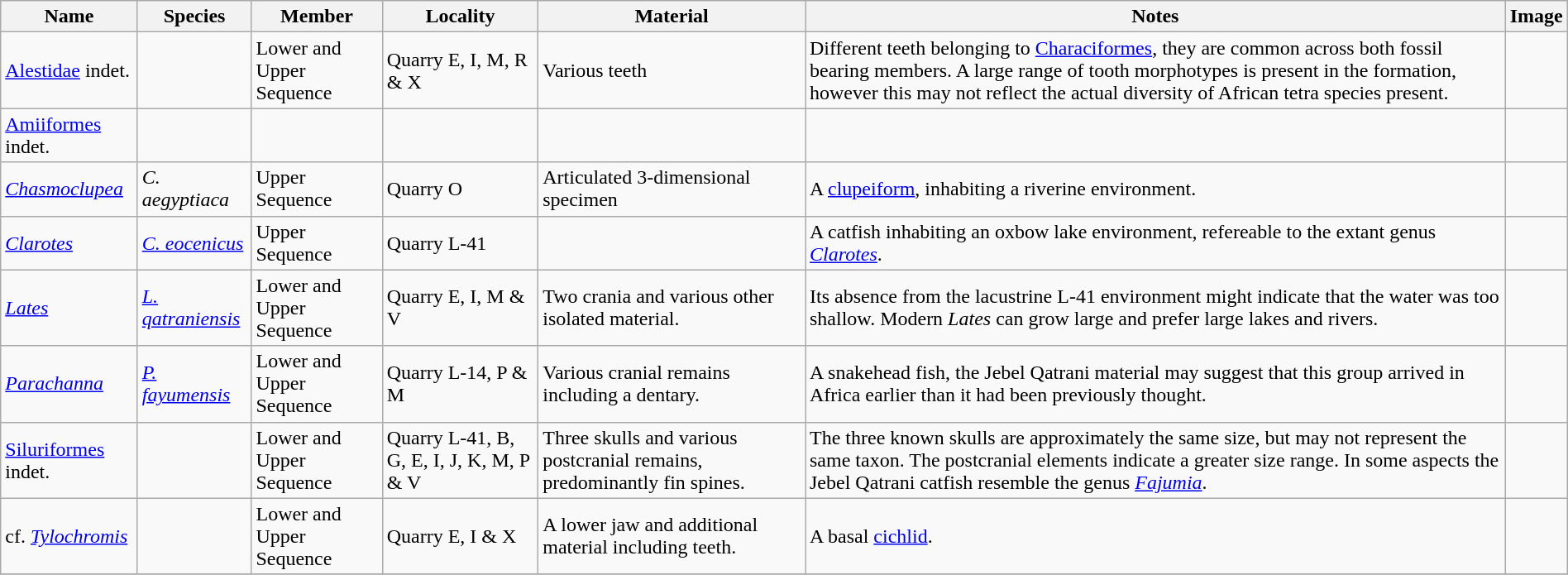<table class="wikitable" align="center" width="100%">
<tr>
<th>Name</th>
<th>Species</th>
<th>Member</th>
<th>Locality</th>
<th>Material</th>
<th>Notes</th>
<th>Image</th>
</tr>
<tr>
<td><a href='#'>Alestidae</a> indet.</td>
<td></td>
<td>Lower and Upper Sequence</td>
<td>Quarry E, I, M, R & X</td>
<td>Various teeth</td>
<td>Different teeth belonging to <a href='#'>Characiformes</a>, they are common across both fossil bearing members. A large range of tooth morphotypes is present in the formation, however this may not reflect the actual diversity of African tetra species present.</td>
<td></td>
</tr>
<tr>
<td><a href='#'>Amiiformes</a> indet.</td>
<td></td>
<td></td>
<td></td>
<td></td>
<td></td>
<td></td>
</tr>
<tr>
<td><em><a href='#'>Chasmoclupea</a></em></td>
<td><em>C. aegyptiaca</em></td>
<td>Upper Sequence</td>
<td>Quarry O</td>
<td>Articulated 3-dimensional specimen</td>
<td>A <a href='#'>clupeiform</a>, inhabiting a riverine environment.</td>
<td></td>
</tr>
<tr>
<td><em><a href='#'>Clarotes</a></em></td>
<td><em><a href='#'>C. eocenicus</a></em></td>
<td>Upper Sequence</td>
<td>Quarry L-41</td>
<td></td>
<td>A catfish inhabiting an oxbow lake environment, refereable to the extant genus <em><a href='#'>Clarotes</a></em>.</td>
<td></td>
</tr>
<tr>
<td><em><a href='#'>Lates</a></em></td>
<td><em><a href='#'>L. qatraniensis</a></em></td>
<td>Lower and Upper Sequence</td>
<td>Quarry E, I, M & V</td>
<td>Two crania and various other isolated material.</td>
<td>Its absence from the lacustrine L-41 environment might indicate that the water was too shallow. Modern <em>Lates</em> can grow large and prefer large lakes and rivers.</td>
<td></td>
</tr>
<tr>
<td><em><a href='#'>Parachanna</a></em></td>
<td><em><a href='#'>P. fayumensis</a></em></td>
<td>Lower and Upper Sequence</td>
<td>Quarry L-14, P & M</td>
<td>Various cranial remains including a dentary.</td>
<td>A snakehead fish, the Jebel Qatrani material may suggest that this group arrived in Africa earlier than it had been previously thought.</td>
<td></td>
</tr>
<tr>
<td><a href='#'>Siluriformes</a> indet.</td>
<td></td>
<td>Lower and Upper Sequence</td>
<td>Quarry L-41, B, G, E, I, J, K, M, P & V</td>
<td>Three skulls and various postcranial remains, predominantly fin spines.</td>
<td>The three known skulls are approximately the same size, but may not represent the same taxon. The postcranial elements indicate a greater size range. In some aspects the Jebel Qatrani catfish resemble the genus <em><a href='#'>Fajumia</a></em>.</td>
<td></td>
</tr>
<tr>
<td>cf. <em><a href='#'>Tylochromis</a></em></td>
<td></td>
<td>Lower and Upper Sequence</td>
<td>Quarry E, I & X</td>
<td>A lower jaw and additional material including teeth.</td>
<td>A basal <a href='#'>cichlid</a>.</td>
<td></td>
</tr>
<tr>
</tr>
</table>
